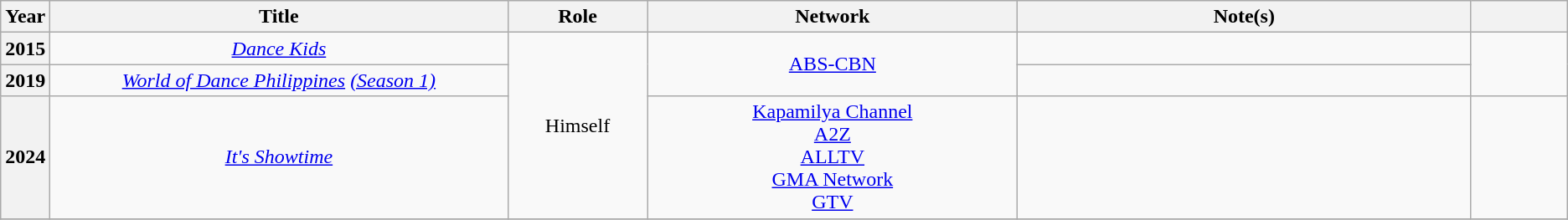<table class="wikitable sortable" style=text-align:center;">
<tr>
<th style="width:1em;" scope="col">Year</th>
<th style="width:25em;" scope="col">Title</th>
<th style="width:7em;" scope="col">Role</th>
<th style="width:20em;" scope="col">Network</th>
<th style="width:25em;" scope="col">Note(s)</th>
<th style="width:5em;" scope="col"></th>
</tr>
<tr>
<th>2015</th>
<td><em><a href='#'>Dance Kids</a></em></td>
<td rowspan="3">Himself</td>
<td rowspan="2"><a href='#'>ABS-CBN</a></td>
<td></td>
<td rowspan="2"></td>
</tr>
<tr>
<th>2019</th>
<td><em><a href='#'>World of Dance Philippines</a></em> <em><a href='#'>(Season 1)</a></em></td>
<td></td>
</tr>
<tr>
<th>2024</th>
<td><em><a href='#'>It's Showtime</a></em></td>
<td><a href='#'>Kapamilya Channel</a> <br> <a href='#'>A2Z</a> <br> <a href='#'>ALLTV</a> <br> <a href='#'>GMA Network</a> <br> <a href='#'>GTV</a></td>
<td></td>
<td></td>
</tr>
<tr>
</tr>
</table>
